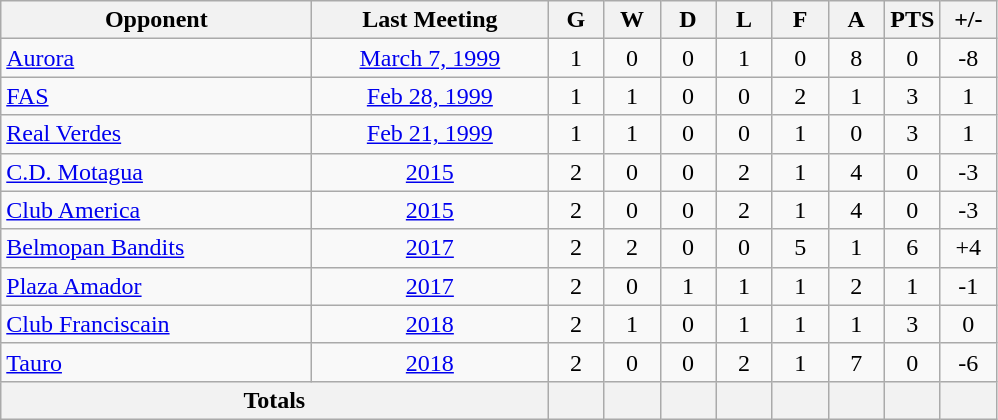<table class="wikitable">
<tr>
<th width="200">Opponent</th>
<th width="150">Last Meeting</th>
<th width="30">G</th>
<th width="30">W</th>
<th width="30">D</th>
<th width="30">L</th>
<th width="30">F</th>
<th width="30">A</th>
<th width="30">PTS</th>
<th width="30">+/-</th>
</tr>
<tr>
<td> <a href='#'>Aurora</a></td>
<td align="center"><a href='#'>March 7, 1999</a></td>
<td align="center">1</td>
<td align="center">0</td>
<td align="center">0</td>
<td align="center">1</td>
<td align="center">0</td>
<td align="center">8</td>
<td align="center">0</td>
<td align="center">-8</td>
</tr>
<tr>
<td> <a href='#'>FAS</a></td>
<td align="center"><a href='#'>Feb 28, 1999</a></td>
<td align="center">1</td>
<td align="center">1</td>
<td align="center">0</td>
<td align="center">0</td>
<td align="center">2</td>
<td align="center">1</td>
<td align="center">3</td>
<td align="center">1</td>
</tr>
<tr>
<td> <a href='#'>Real Verdes</a></td>
<td align="center"><a href='#'>Feb 21, 1999</a></td>
<td align="center">1</td>
<td align="center">1</td>
<td align="center">0</td>
<td align="center">0</td>
<td align="center">1</td>
<td align="center">0</td>
<td align="center">3</td>
<td align="center">1</td>
</tr>
<tr>
<td> <a href='#'>C.D. Motagua</a></td>
<td align="center"><a href='#'>2015</a></td>
<td align="center">2</td>
<td align="center">0</td>
<td align="center">0</td>
<td align="center">2</td>
<td align="center">1</td>
<td align="center">4</td>
<td align="center">0</td>
<td align="center">-3</td>
</tr>
<tr>
<td> <a href='#'>Club America</a></td>
<td align="center"><a href='#'>2015</a></td>
<td align="center">2</td>
<td align="center">0</td>
<td align="center">0</td>
<td align="center">2</td>
<td align="center">1</td>
<td align="center">4</td>
<td align="center">0</td>
<td align="center">-3</td>
</tr>
<tr>
<td> <a href='#'>Belmopan Bandits</a></td>
<td align="center"><a href='#'>2017</a></td>
<td align="center">2</td>
<td align="center">2</td>
<td align="center">0</td>
<td align="center">0</td>
<td align="center">5</td>
<td align="center">1</td>
<td align="center">6</td>
<td align="center">+4</td>
</tr>
<tr>
<td> <a href='#'>Plaza Amador</a></td>
<td align="center"><a href='#'>2017</a></td>
<td align="center">2</td>
<td align="center">0</td>
<td align="center">1</td>
<td align="center">1</td>
<td align="center">1</td>
<td align="center">2</td>
<td align="center">1</td>
<td align="center">-1</td>
</tr>
<tr>
<td> <a href='#'>Club Franciscain</a></td>
<td align="center"><a href='#'>2018</a></td>
<td align="center">2</td>
<td align="center">1</td>
<td align="center">0</td>
<td align="center">1</td>
<td align="center">1</td>
<td align="center">1</td>
<td align="center">3</td>
<td align="center">0</td>
</tr>
<tr>
<td> <a href='#'>Tauro</a></td>
<td align="center"><a href='#'>2018</a></td>
<td align="center">2</td>
<td align="center">0</td>
<td align="center">0</td>
<td align="center">2</td>
<td align="center">1</td>
<td align="center">7</td>
<td align="center">0</td>
<td align="center">-6</td>
</tr>
<tr>
<th colspan="2">Totals</th>
<th></th>
<th></th>
<th></th>
<th></th>
<th></th>
<th></th>
<th></th>
<th></th>
</tr>
</table>
